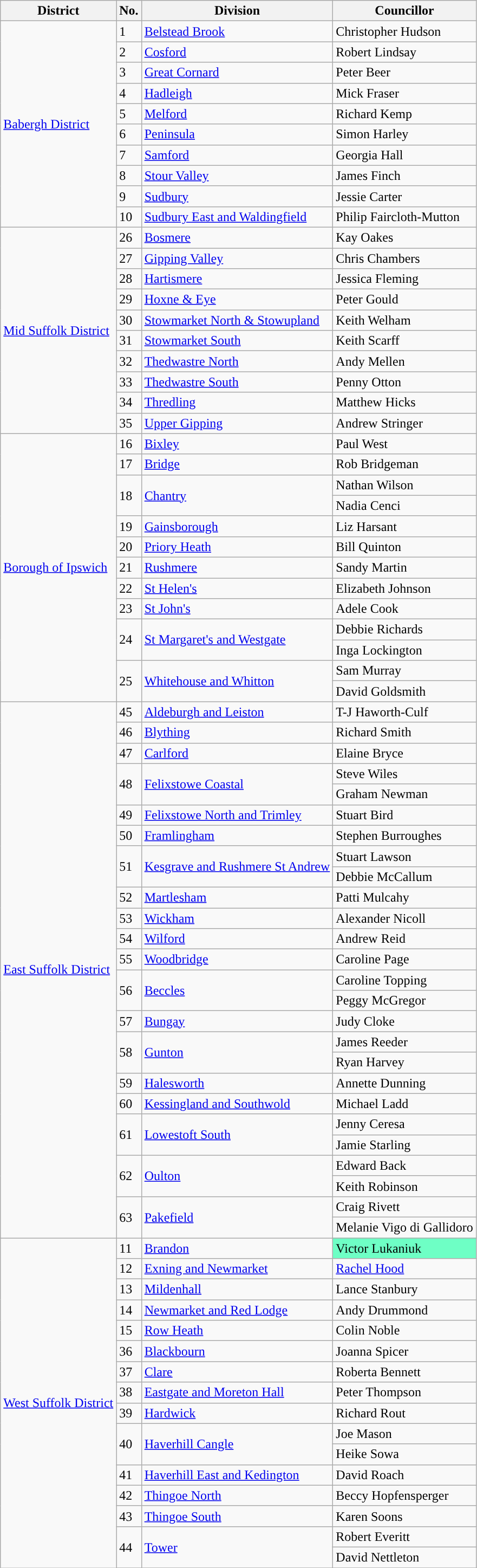<table class="wikitable">
<tr>
<th>District</th>
<th>No.</th>
<th>Division</th>
<th>Councillor</th>
</tr>
<tr>
<td rowspan=10><a href='#'>Babergh District</a></td>
<td>1</td>
<td><a href='#'>Belstead Brook</a></td>
<td ! style="background-color:">Christopher Hudson</td>
</tr>
<tr>
<td>2</td>
<td><a href='#'>Cosford</a></td>
<td ! style="background-color:">Robert Lindsay</td>
</tr>
<tr>
<td>3</td>
<td><a href='#'>Great Cornard</a></td>
<td ! style="background-color:">Peter Beer</td>
</tr>
<tr>
<td>4</td>
<td><a href='#'>Hadleigh</a></td>
<td ! style="background-color:">Mick Fraser</td>
</tr>
<tr>
<td>5</td>
<td><a href='#'>Melford</a></td>
<td ! style="background-color:">Richard Kemp</td>
</tr>
<tr>
<td>6</td>
<td><a href='#'>Peninsula</a></td>
<td ! style="background-color:">Simon Harley</td>
</tr>
<tr>
<td>7</td>
<td><a href='#'>Samford</a></td>
<td ! style="background-color:">Georgia Hall</td>
</tr>
<tr>
<td>8</td>
<td><a href='#'>Stour Valley</a></td>
<td ! style="background-color:">James Finch</td>
</tr>
<tr>
<td>9</td>
<td><a href='#'>Sudbury</a></td>
<td ! style="background-color:">Jessie Carter</td>
</tr>
<tr>
<td>10</td>
<td><a href='#'>Sudbury East and Waldingfield</a></td>
<td ! style="background-color:">Philip Faircloth-Mutton</td>
</tr>
<tr>
<td rowspan=10><a href='#'>Mid Suffolk District</a></td>
<td>26</td>
<td><a href='#'>Bosmere</a></td>
<td ! style="background-color:">Kay Oakes</td>
</tr>
<tr>
<td>27</td>
<td><a href='#'>Gipping Valley</a></td>
<td ! style="background-color:">Chris Chambers</td>
</tr>
<tr>
<td>28</td>
<td><a href='#'>Hartismere</a></td>
<td ! style="background-color:">Jessica Fleming</td>
</tr>
<tr>
<td>29</td>
<td><a href='#'>Hoxne & Eye</a></td>
<td ! style="background-color:">Peter Gould</td>
</tr>
<tr>
<td>30</td>
<td><a href='#'>Stowmarket North & Stowupland</a></td>
<td ! style="background-color:">Keith Welham</td>
</tr>
<tr>
<td>31</td>
<td><a href='#'>Stowmarket South</a></td>
<td ! style="background-color:">Keith Scarff</td>
</tr>
<tr>
<td>32</td>
<td><a href='#'>Thedwastre North</a></td>
<td ! style="background-color:">Andy Mellen</td>
</tr>
<tr>
<td>33</td>
<td><a href='#'>Thedwastre South</a></td>
<td ! style="background-color:">Penny Otton</td>
</tr>
<tr>
<td>34</td>
<td><a href='#'>Thredling</a></td>
<td ! style="background-color:">Matthew Hicks</td>
</tr>
<tr>
<td>35</td>
<td><a href='#'>Upper Gipping</a></td>
<td ! style="background-color:">Andrew Stringer</td>
</tr>
<tr>
<td rowspan=13><a href='#'>Borough of Ipswich</a></td>
<td>16</td>
<td><a href='#'>Bixley</a></td>
<td ! style="background-color:">Paul West</td>
</tr>
<tr>
<td>17</td>
<td><a href='#'>Bridge</a></td>
<td ! style="background-color:">Rob Bridgeman</td>
</tr>
<tr>
<td rowspan=2>18</td>
<td rowspan=2><a href='#'>Chantry</a></td>
<td ! style="background-color:">Nathan Wilson</td>
</tr>
<tr>
<td ! style="background-color:">Nadia Cenci</td>
</tr>
<tr>
<td>19</td>
<td><a href='#'>Gainsborough</a></td>
<td ! style="background-color:">Liz Harsant</td>
</tr>
<tr>
<td>20</td>
<td><a href='#'>Priory Heath</a></td>
<td ! style="background-color:">Bill Quinton</td>
</tr>
<tr>
<td>21</td>
<td><a href='#'>Rushmere</a></td>
<td ! style="background-color:">Sandy Martin</td>
</tr>
<tr>
<td>22</td>
<td><a href='#'>St Helen's</a></td>
<td ! style="background-color:">Elizabeth Johnson</td>
</tr>
<tr>
<td>23</td>
<td><a href='#'>St John's</a></td>
<td ! style="background-color:">Adele Cook</td>
</tr>
<tr>
<td rowspan=2>24</td>
<td rowspan=2><a href='#'>St Margaret's and Westgate</a></td>
<td ! style="background-color:">Debbie Richards</td>
</tr>
<tr>
<td ! style="background-color:">Inga Lockington</td>
</tr>
<tr>
<td rowspan=2>25</td>
<td rowspan=2><a href='#'>Whitehouse and Whitton</a></td>
<td ! style="background-color:">Sam Murray</td>
</tr>
<tr>
<td ! style="background-color:">David Goldsmith</td>
</tr>
<tr>
<td rowspan=26><a href='#'>East Suffolk District</a></td>
<td>45</td>
<td><a href='#'>Aldeburgh and Leiston</a></td>
<td ! style="background-color:">T-J Haworth-Culf</td>
</tr>
<tr>
<td>46</td>
<td><a href='#'>Blything</a></td>
<td ! style="background-color:">Richard Smith</td>
</tr>
<tr>
<td>47</td>
<td><a href='#'>Carlford</a></td>
<td ! style="background-color:">Elaine Bryce</td>
</tr>
<tr>
<td rowspan=2>48</td>
<td rowspan=2><a href='#'>Felixstowe Coastal</a></td>
<td ! style="background-color:">Steve Wiles</td>
</tr>
<tr>
<td ! style="background-color:">Graham Newman</td>
</tr>
<tr>
<td>49</td>
<td><a href='#'>Felixstowe North and Trimley</a></td>
<td ! style="background-color:">Stuart Bird</td>
</tr>
<tr>
<td>50</td>
<td><a href='#'>Framlingham</a></td>
<td ! style="background-color:">Stephen Burroughes</td>
</tr>
<tr>
<td rowspan=2>51</td>
<td rowspan=2><a href='#'>Kesgrave and Rushmere St Andrew</a></td>
<td ! style="background-color:">Stuart Lawson</td>
</tr>
<tr>
<td ! style="background-color:">Debbie McCallum</td>
</tr>
<tr>
<td>52</td>
<td><a href='#'>Martlesham</a></td>
<td ! style="background-color:">Patti Mulcahy</td>
</tr>
<tr>
<td>53</td>
<td><a href='#'>Wickham</a></td>
<td ! style="background-color:">Alexander Nicoll</td>
</tr>
<tr>
<td>54</td>
<td><a href='#'>Wilford</a></td>
<td ! style="background-color:">Andrew Reid</td>
</tr>
<tr>
<td>55</td>
<td><a href='#'>Woodbridge</a></td>
<td ! style="background-color:">Caroline Page</td>
</tr>
<tr>
<td rowspan=2>56</td>
<td rowspan=2><a href='#'>Beccles</a></td>
<td ! style="background-color:">Caroline Topping</td>
</tr>
<tr>
<td ! style="background-color:">Peggy McGregor</td>
</tr>
<tr>
<td>57</td>
<td><a href='#'>Bungay</a></td>
<td ! style="background-color:">Judy Cloke</td>
</tr>
<tr>
<td rowspan=2>58</td>
<td rowspan=2><a href='#'>Gunton</a></td>
<td ! style="background-color:">James Reeder</td>
</tr>
<tr>
<td ! style="background-color:">Ryan Harvey</td>
</tr>
<tr>
<td>59</td>
<td><a href='#'>Halesworth</a></td>
<td ! style="background-color:">Annette Dunning</td>
</tr>
<tr>
<td>60</td>
<td><a href='#'>Kessingland and Southwold</a></td>
<td ! style="background-color:">Michael Ladd</td>
</tr>
<tr>
<td rowspan=2>61</td>
<td rowspan=2><a href='#'>Lowestoft South</a></td>
<td ! style="background-color:">Jenny Ceresa</td>
</tr>
<tr>
<td ! style="background-color:">Jamie Starling</td>
</tr>
<tr>
<td rowspan=2>62</td>
<td rowspan=2><a href='#'>Oulton</a></td>
<td ! style="background-color:">Edward Back</td>
</tr>
<tr>
<td ! style="background-color:">Keith Robinson</td>
</tr>
<tr>
<td rowspan=2>63</td>
<td rowspan=2><a href='#'>Pakefield</a></td>
<td ! style="background-color:">Craig Rivett</td>
</tr>
<tr>
<td ! style="background-color:">Melanie Vigo di Gallidoro</td>
</tr>
<tr>
<td rowspan=26><a href='#'>West Suffolk District</a></td>
<td>11</td>
<td><a href='#'>Brandon</a></td>
<td ! style="background-color:#6EFFC5; color:black">Victor Lukaniuk</td>
</tr>
<tr>
<td>12</td>
<td><a href='#'>Exning and Newmarket</a></td>
<td ! style="background-color:"><a href='#'>Rachel Hood</a></td>
</tr>
<tr>
<td>13</td>
<td><a href='#'>Mildenhall</a></td>
<td ! style="background-color:">Lance Stanbury</td>
</tr>
<tr>
<td>14</td>
<td><a href='#'>Newmarket and Red Lodge</a></td>
<td ! style="background-color:">Andy Drummond</td>
</tr>
<tr>
<td>15</td>
<td><a href='#'>Row Heath</a></td>
<td ! style="background-color:">Colin Noble</td>
</tr>
<tr>
<td>36</td>
<td><a href='#'>Blackbourn</a></td>
<td ! style="background-color:">Joanna Spicer</td>
</tr>
<tr>
<td>37</td>
<td><a href='#'>Clare</a></td>
<td ! style="background-color:">Roberta Bennett</td>
</tr>
<tr>
<td>38</td>
<td><a href='#'>Eastgate and Moreton Hall</a></td>
<td ! style="background-color:">Peter Thompson</td>
</tr>
<tr>
<td>39</td>
<td><a href='#'>Hardwick</a></td>
<td ! style="background-color:">Richard Rout</td>
</tr>
<tr>
<td rowspan=2>40</td>
<td rowspan=2><a href='#'>Haverhill Cangle</a></td>
<td ! style="background-color:">Joe Mason</td>
</tr>
<tr>
<td ! style="background-color:">Heike Sowa</td>
</tr>
<tr>
<td>41</td>
<td><a href='#'>Haverhill East and Kedington</a></td>
<td ! style="background-color:">David Roach</td>
</tr>
<tr>
<td>42</td>
<td><a href='#'>Thingoe North</a></td>
<td ! style="background-color:">Beccy Hopfensperger</td>
</tr>
<tr>
<td>43</td>
<td><a href='#'>Thingoe South</a></td>
<td ! style="background-color:">Karen Soons</td>
</tr>
<tr>
<td rowspan=2>44</td>
<td rowspan=2><a href='#'>Tower</a></td>
<td ! style="background-color:">Robert Everitt</td>
</tr>
<tr>
<td ! style="background-color:">David Nettleton</td>
</tr>
<tr>
</tr>
</table>
